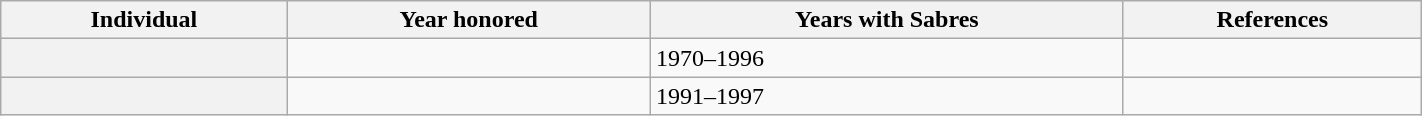<table class="wikitable sortable" width="75%">
<tr>
<th scope="col">Individual</th>
<th scope="col">Year honored</th>
<th scope="col">Years with Sabres</th>
<th scope="col" class="unsortable">References</th>
</tr>
<tr>
<th scope="row"></th>
<td></td>
<td>1970–1996</td>
<td></td>
</tr>
<tr>
<th scope="row"></th>
<td></td>
<td>1991–1997</td>
<td></td>
</tr>
</table>
